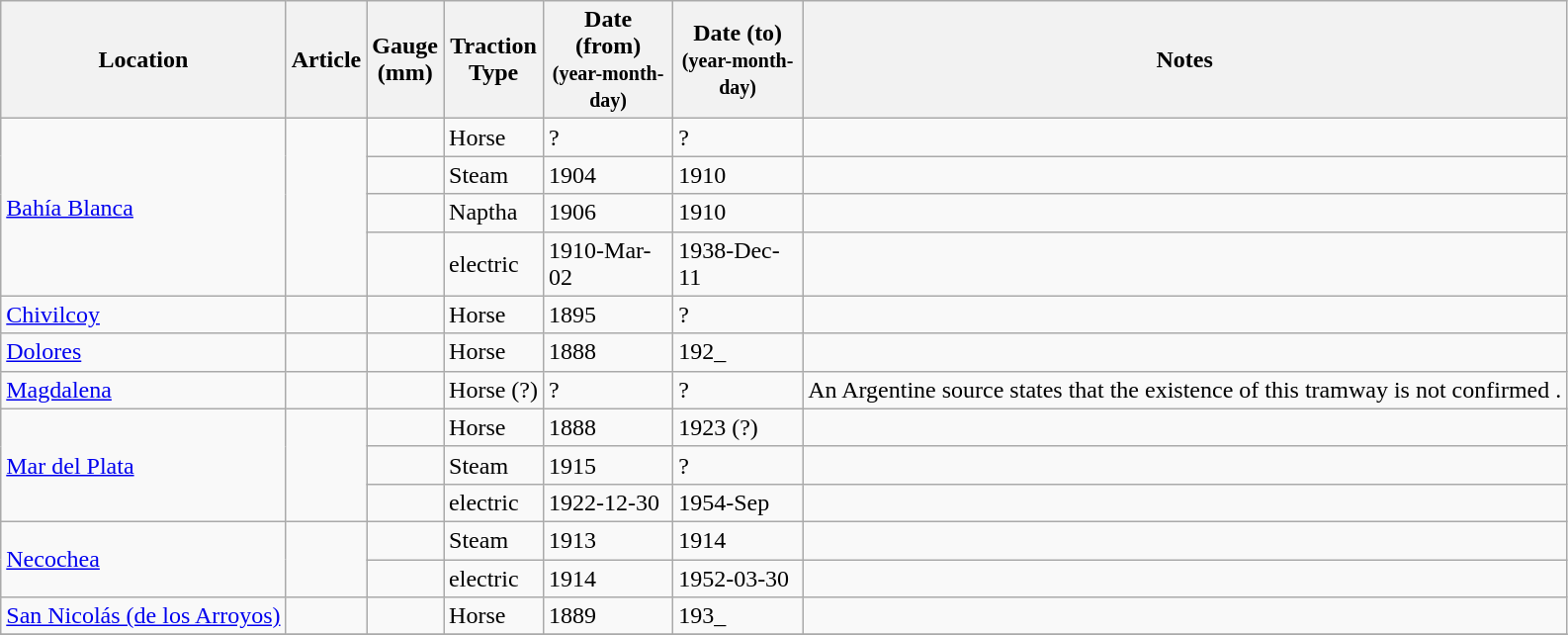<table class="wikitable sortable">
<tr>
<th>Location</th>
<th>Article</th>
<th>Gauge<br> (mm)</th>
<th>Traction<br>Type</th>
<th width=80px>Date (from)<br><small>(year-month-day)</small></th>
<th width=80px>Date (to)<br><small>(year-month-day)</small></th>
<th>Notes</th>
</tr>
<tr>
<td rowspan="4"><a href='#'>Bahía Blanca</a></td>
<td rowspan="4"> </td>
<td align=right></td>
<td>Horse</td>
<td>?</td>
<td>?</td>
<td> </td>
</tr>
<tr>
<td align=right></td>
<td>Steam</td>
<td>1904</td>
<td>1910</td>
<td> </td>
</tr>
<tr>
<td align=right></td>
<td>Naptha</td>
<td>1906</td>
<td>1910</td>
<td> </td>
</tr>
<tr>
<td align=right></td>
<td>electric</td>
<td>1910-Mar-02</td>
<td>1938-Dec-11</td>
<td> </td>
</tr>
<tr>
<td><a href='#'>Chivilcoy</a></td>
<td> </td>
<td align=right></td>
<td>Horse</td>
<td>1895</td>
<td>?</td>
<td> </td>
</tr>
<tr>
<td><a href='#'>Dolores</a></td>
<td> </td>
<td align=right></td>
<td>Horse</td>
<td>1888</td>
<td>192_</td>
<td> </td>
</tr>
<tr>
<td><a href='#'>Magdalena</a></td>
<td> </td>
<td align=right></td>
<td>Horse (?)</td>
<td>?</td>
<td>?</td>
<td>An Argentine source states that the existence of this tramway is not confirmed .</td>
</tr>
<tr>
<td rowspan="3"><a href='#'>Mar del Plata</a></td>
<td rowspan="3"> </td>
<td align=right></td>
<td>Horse</td>
<td>1888</td>
<td>1923 (?)</td>
<td> </td>
</tr>
<tr>
<td align=right></td>
<td>Steam</td>
<td>1915</td>
<td>?</td>
<td> </td>
</tr>
<tr>
<td align=right></td>
<td>electric</td>
<td>1922-12-30</td>
<td>1954-Sep</td>
<td> </td>
</tr>
<tr>
<td rowspan="2"><a href='#'>Necochea</a></td>
<td rowspan="2"> </td>
<td align=right></td>
<td>Steam</td>
<td>1913</td>
<td>1914</td>
<td> </td>
</tr>
<tr>
<td align=right></td>
<td>electric</td>
<td>1914</td>
<td>1952-03-30</td>
<td> </td>
</tr>
<tr>
<td><a href='#'>San Nicolás (de los Arroyos)</a></td>
<td> </td>
<td align=right></td>
<td>Horse</td>
<td>1889</td>
<td>193_</td>
<td> </td>
</tr>
<tr>
</tr>
</table>
